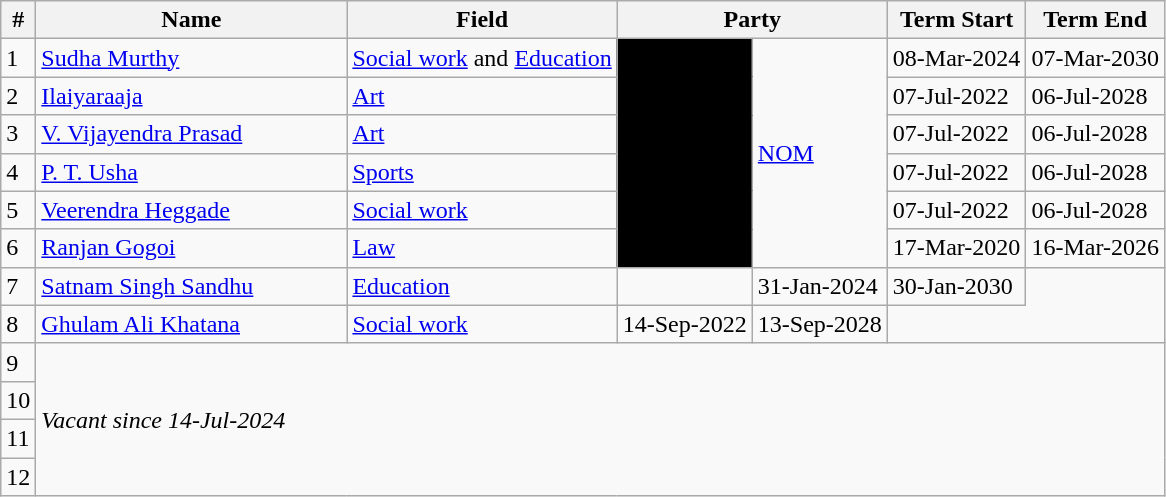<table class="wikitable sortable">
<tr>
<th>#</th>
<th style="width:200px">Name</th>
<th>Field</th>
<th colspan="2">Party</th>
<th>Term Start</th>
<th>Term End</th>
</tr>
<tr>
<td>1</td>
<td><a href='#'>Sudha Murthy</a></td>
<td><a href='#'>Social work</a> and <a href='#'>Education</a></td>
<td rowspan="6" bgcolor="#000000"></td>
<td rowspan="6"><a href='#'>NOM</a></td>
<td>08-Mar-2024</td>
<td>07-Mar-2030</td>
</tr>
<tr>
<td>2</td>
<td><a href='#'>Ilaiyaraaja</a></td>
<td><a href='#'>Art</a></td>
<td>07-Jul-2022</td>
<td>06-Jul-2028</td>
</tr>
<tr>
<td>3</td>
<td><a href='#'>V. Vijayendra Prasad</a></td>
<td><a href='#'>Art</a></td>
<td>07-Jul-2022</td>
<td>06-Jul-2028</td>
</tr>
<tr>
<td>4</td>
<td><a href='#'>P. T. Usha</a></td>
<td><a href='#'>Sports</a></td>
<td>07-Jul-2022</td>
<td>06-Jul-2028</td>
</tr>
<tr>
<td>5</td>
<td><a href='#'>Veerendra Heggade</a></td>
<td><a href='#'>Social work</a></td>
<td>07-Jul-2022</td>
<td>06-Jul-2028</td>
</tr>
<tr>
<td>6</td>
<td><a href='#'>Ranjan Gogoi</a></td>
<td><a href='#'>Law</a></td>
<td>17-Mar-2020</td>
<td>16-Mar-2026</td>
</tr>
<tr>
<td>7</td>
<td><a href='#'>Satnam Singh Sandhu</a></td>
<td><a href='#'>Education</a></td>
<td></td>
<td>31-Jan-2024</td>
<td>30-Jan-2030</td>
</tr>
<tr>
<td>8</td>
<td><a href='#'>Ghulam Ali Khatana</a></td>
<td><a href='#'>Social work</a></td>
<td>14-Sep-2022</td>
<td>13-Sep-2028</td>
</tr>
<tr>
<td>9</td>
<td colspan="6" rowspan="4"><em>Vacant since 14-Jul-2024</em></td>
</tr>
<tr>
<td>10</td>
</tr>
<tr>
<td>11</td>
</tr>
<tr>
<td>12</td>
</tr>
</table>
